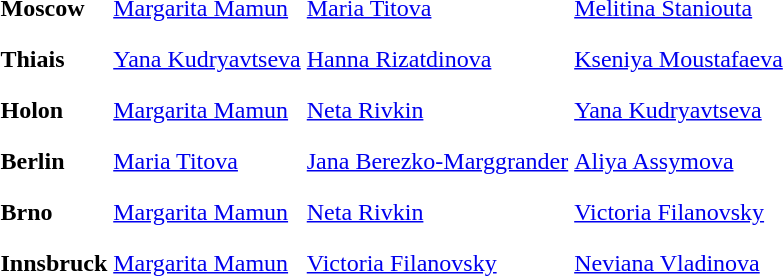<table>
<tr>
<th scope=row style="text-align:left">Moscow</th>
<td style="height:30px;"> <a href='#'>Margarita Mamun</a></td>
<td style="height:30px;"> <a href='#'>Maria Titova</a></td>
<td style="height:30px;"> <a href='#'>Melitina Staniouta</a></td>
</tr>
<tr>
<th scope=row style="text-align:left">Thiais</th>
<td style="height:30px;"> <a href='#'>Yana Kudryavtseva</a></td>
<td style="height:30px;"> <a href='#'>Hanna Rizatdinova</a></td>
<td style="height:30px;"> <a href='#'>Kseniya Moustafaeva</a></td>
</tr>
<tr>
<th scope=row style="text-align:left">Holon</th>
<td style="height:30px;"> <a href='#'>Margarita Mamun</a></td>
<td style="height:30px;"> <a href='#'>Neta Rivkin</a></td>
<td style="height:30px;"> <a href='#'>Yana Kudryavtseva</a></td>
</tr>
<tr>
<th scope=row style="text-align:left">Berlin</th>
<td style="height:30px;"> <a href='#'>Maria Titova</a></td>
<td style="height:30px;"> <a href='#'>Jana Berezko-Marggrander</a></td>
<td style="height:30px;"> <a href='#'>Aliya Assymova</a></td>
</tr>
<tr>
<th scope=row style="text-align:left">Brno</th>
<td style="height:30px;"> <a href='#'>Margarita Mamun</a></td>
<td style="height:30px;"> <a href='#'>Neta Rivkin</a></td>
<td style="height:30px;"> <a href='#'>Victoria Filanovsky</a></td>
</tr>
<tr>
<th scope=row style="text-align:left">Innsbruck</th>
<td style="height:30px;"> <a href='#'>Margarita Mamun</a></td>
<td style="height:30px;"> <a href='#'>Victoria Filanovsky</a></td>
<td style="height:30px;"> <a href='#'>Neviana Vladinova</a></td>
</tr>
<tr>
</tr>
</table>
